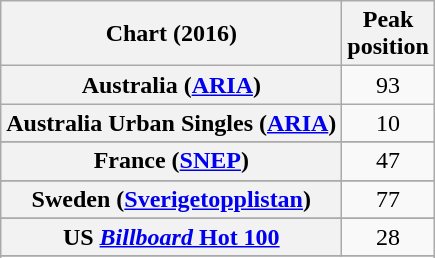<table class="wikitable sortable plainrowheaders" style="text-align:center;">
<tr>
<th scope="col">Chart (2016)</th>
<th scope="col">Peak<br>position</th>
</tr>
<tr>
<th scope="row">Australia (<a href='#'>ARIA</a>)</th>
<td>93</td>
</tr>
<tr>
<th scope="row">Australia Urban Singles (<a href='#'>ARIA</a>)</th>
<td>10</td>
</tr>
<tr>
</tr>
<tr>
<th scope="row">France (<a href='#'>SNEP</a>)</th>
<td>47</td>
</tr>
<tr>
</tr>
<tr>
<th scope="row">Sweden (<a href='#'>Sverigetopplistan</a>)</th>
<td>77</td>
</tr>
<tr>
</tr>
<tr>
</tr>
<tr>
<th scope="row">US <a href='#'><em>Billboard</em> Hot 100</a></th>
<td>28</td>
</tr>
<tr>
</tr>
<tr>
</tr>
</table>
